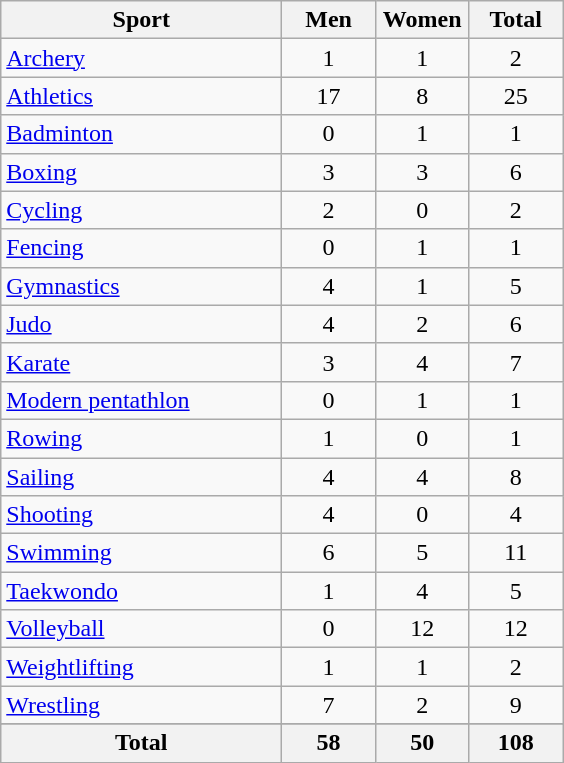<table class="wikitable sortable" style="text-align:center;">
<tr>
<th width=180>Sport</th>
<th width=55>Men</th>
<th width=55>Women</th>
<th width=55>Total</th>
</tr>
<tr>
<td align=left><a href='#'>Archery</a></td>
<td>1</td>
<td>1</td>
<td>2</td>
</tr>
<tr>
<td align=left><a href='#'>Athletics</a></td>
<td>17</td>
<td>8</td>
<td>25</td>
</tr>
<tr>
<td align=left><a href='#'>Badminton</a></td>
<td>0</td>
<td>1</td>
<td>1</td>
</tr>
<tr>
<td align=left><a href='#'>Boxing</a></td>
<td>3</td>
<td>3</td>
<td>6</td>
</tr>
<tr>
<td align=left><a href='#'>Cycling</a></td>
<td>2</td>
<td>0</td>
<td>2</td>
</tr>
<tr>
<td align=left><a href='#'>Fencing</a></td>
<td>0</td>
<td>1</td>
<td>1</td>
</tr>
<tr>
<td align=left><a href='#'>Gymnastics</a></td>
<td>4</td>
<td>1</td>
<td>5</td>
</tr>
<tr>
<td align=left><a href='#'>Judo</a></td>
<td>4</td>
<td>2</td>
<td>6</td>
</tr>
<tr>
<td align=left><a href='#'>Karate</a></td>
<td>3</td>
<td>4</td>
<td>7</td>
</tr>
<tr>
<td align=left><a href='#'>Modern pentathlon</a></td>
<td>0</td>
<td>1</td>
<td>1</td>
</tr>
<tr>
<td align=left><a href='#'>Rowing</a></td>
<td>1</td>
<td>0</td>
<td>1</td>
</tr>
<tr>
<td align=left><a href='#'>Sailing</a></td>
<td>4</td>
<td>4</td>
<td>8</td>
</tr>
<tr>
<td align=left><a href='#'>Shooting</a></td>
<td>4</td>
<td>0</td>
<td>4</td>
</tr>
<tr>
<td align=left><a href='#'>Swimming</a></td>
<td>6</td>
<td>5</td>
<td>11</td>
</tr>
<tr>
<td align=left><a href='#'>Taekwondo</a></td>
<td>1</td>
<td>4</td>
<td>5</td>
</tr>
<tr>
<td align=left><a href='#'>Volleyball</a></td>
<td>0</td>
<td>12</td>
<td>12</td>
</tr>
<tr>
<td align=left><a href='#'>Weightlifting</a></td>
<td>1</td>
<td>1</td>
<td>2</td>
</tr>
<tr>
<td align=left><a href='#'>Wrestling</a></td>
<td>7</td>
<td>2</td>
<td>9</td>
</tr>
<tr>
</tr>
<tr class="sortbottom">
<th>Total</th>
<th>58</th>
<th>50</th>
<th>108</th>
</tr>
</table>
